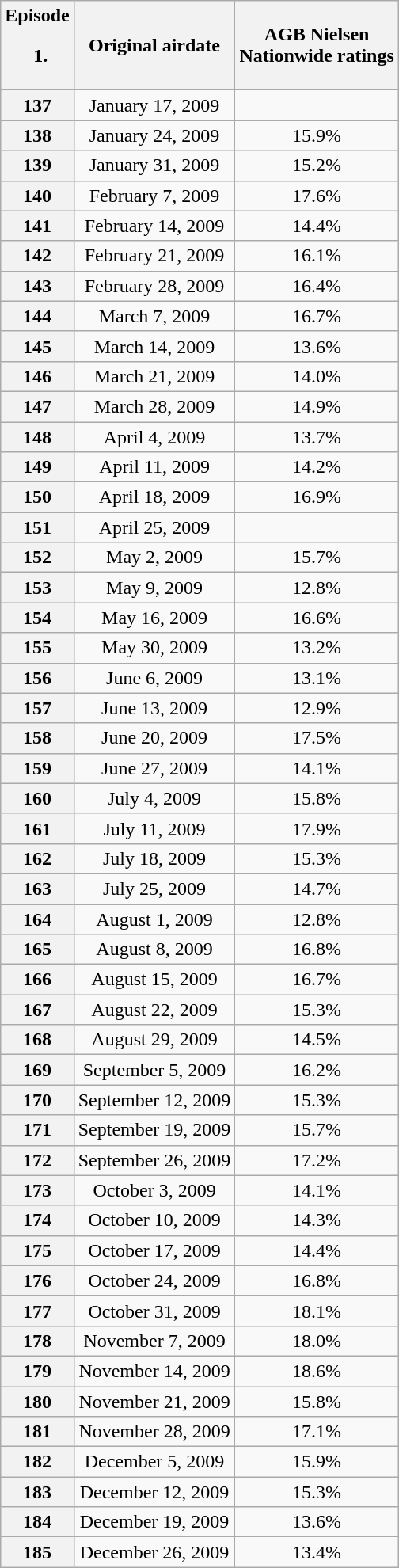<table class=wikitable style="text-align:center">
<tr>
<th>Episode<br><ol><li></li></ol></th>
<th>Original airdate</th>
<th>AGB Nielsen<br>Nationwide ratings</th>
</tr>
<tr>
<th>137</th>
<td>January 17, 2009</td>
<td></td>
</tr>
<tr>
<th>138</th>
<td>January 24, 2009</td>
<td>15.9%</td>
</tr>
<tr>
<th>139</th>
<td>January 31, 2009</td>
<td>15.2%</td>
</tr>
<tr>
<th>140</th>
<td>February 7, 2009</td>
<td>17.6%</td>
</tr>
<tr>
<th>141</th>
<td>February 14, 2009</td>
<td>14.4%</td>
</tr>
<tr>
<th>142</th>
<td>February 21, 2009</td>
<td>16.1%</td>
</tr>
<tr>
<th>143</th>
<td>February 28, 2009</td>
<td>16.4%</td>
</tr>
<tr>
<th>144</th>
<td>March 7, 2009</td>
<td>16.7%</td>
</tr>
<tr>
<th>145</th>
<td>March 14, 2009</td>
<td>13.6%</td>
</tr>
<tr>
<th>146</th>
<td>March 21, 2009</td>
<td>14.0%</td>
</tr>
<tr>
<th>147</th>
<td>March 28, 2009</td>
<td>14.9%</td>
</tr>
<tr>
<th>148</th>
<td>April 4, 2009</td>
<td>13.7%</td>
</tr>
<tr>
<th>149</th>
<td>April 11, 2009</td>
<td>14.2%</td>
</tr>
<tr>
<th>150</th>
<td>April 18, 2009</td>
<td>16.9%</td>
</tr>
<tr>
<th>151</th>
<td>April 25, 2009</td>
<td></td>
</tr>
<tr>
<th>152</th>
<td>May 2, 2009</td>
<td>15.7%</td>
</tr>
<tr>
<th>153</th>
<td>May 9, 2009</td>
<td>12.8%</td>
</tr>
<tr>
<th>154</th>
<td>May 16, 2009</td>
<td>16.6%</td>
</tr>
<tr>
<th>155</th>
<td>May 30, 2009</td>
<td>13.2%</td>
</tr>
<tr>
<th>156</th>
<td>June 6, 2009</td>
<td>13.1%</td>
</tr>
<tr>
<th>157</th>
<td>June 13, 2009</td>
<td>12.9%</td>
</tr>
<tr>
<th>158</th>
<td>June 20, 2009</td>
<td>17.5%</td>
</tr>
<tr>
<th>159</th>
<td>June 27, 2009</td>
<td>14.1%</td>
</tr>
<tr>
<th>160</th>
<td>July 4, 2009</td>
<td>15.8%</td>
</tr>
<tr>
<th>161</th>
<td>July 11, 2009</td>
<td>17.9%</td>
</tr>
<tr>
<th>162</th>
<td>July 18, 2009</td>
<td>15.3%</td>
</tr>
<tr>
<th>163</th>
<td>July 25, 2009</td>
<td>14.7%</td>
</tr>
<tr>
<th>164</th>
<td>August 1, 2009</td>
<td>12.8%</td>
</tr>
<tr>
<th>165</th>
<td>August 8, 2009</td>
<td>16.8%</td>
</tr>
<tr>
<th>166</th>
<td>August 15, 2009</td>
<td>16.7%</td>
</tr>
<tr>
<th>167</th>
<td>August 22, 2009</td>
<td>15.3%</td>
</tr>
<tr>
<th>168</th>
<td>August 29, 2009</td>
<td>14.5%</td>
</tr>
<tr>
<th>169</th>
<td>September 5, 2009</td>
<td>16.2%</td>
</tr>
<tr>
<th>170</th>
<td>September 12, 2009</td>
<td>15.3%</td>
</tr>
<tr>
<th>171</th>
<td>September 19, 2009</td>
<td>15.7%</td>
</tr>
<tr>
<th>172</th>
<td>September 26, 2009</td>
<td>17.2%</td>
</tr>
<tr>
<th>173</th>
<td>October 3, 2009</td>
<td>14.1%</td>
</tr>
<tr>
<th>174</th>
<td>October 10, 2009</td>
<td>14.3%</td>
</tr>
<tr>
<th>175</th>
<td>October 17, 2009</td>
<td>14.4%</td>
</tr>
<tr>
<th>176</th>
<td>October 24, 2009</td>
<td>16.8%</td>
</tr>
<tr>
<th>177</th>
<td>October 31, 2009</td>
<td>18.1%</td>
</tr>
<tr>
<th>178</th>
<td>November 7, 2009</td>
<td>18.0%</td>
</tr>
<tr>
<th>179</th>
<td>November 14, 2009</td>
<td>18.6%</td>
</tr>
<tr>
<th>180</th>
<td>November 21, 2009</td>
<td>15.8%</td>
</tr>
<tr>
<th>181</th>
<td>November 28, 2009</td>
<td>17.1%</td>
</tr>
<tr>
<th>182</th>
<td>December 5, 2009</td>
<td>15.9%</td>
</tr>
<tr>
<th>183</th>
<td>December 12, 2009</td>
<td>15.3%</td>
</tr>
<tr>
<th>184</th>
<td>December 19, 2009</td>
<td>13.6%</td>
</tr>
<tr>
<th>185</th>
<td>December 26, 2009</td>
<td>13.4%</td>
</tr>
</table>
